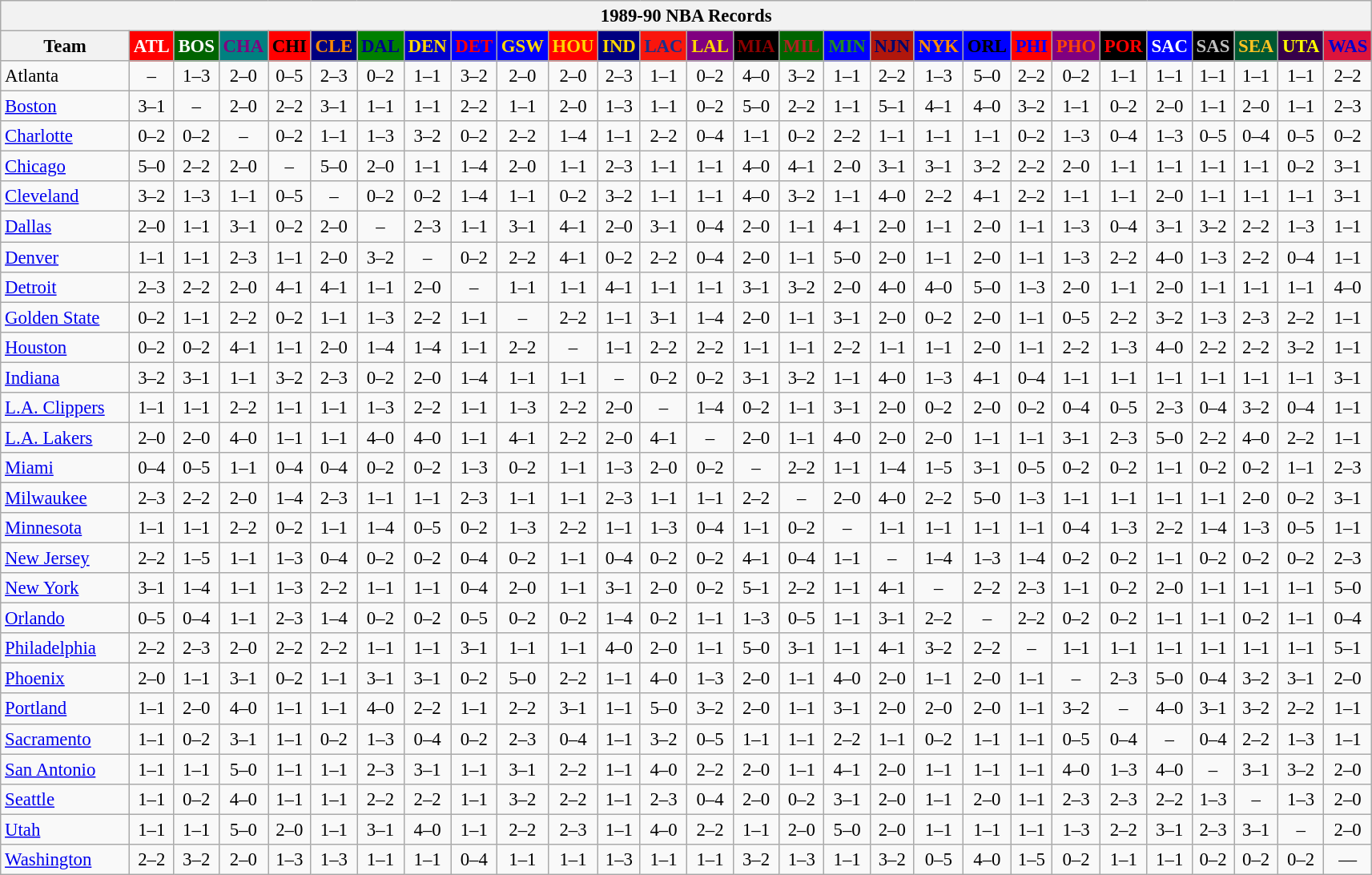<table class="wikitable" style="font-size:95%; text-align:center;">
<tr>
<th colspan=28>1989-90 NBA Records</th>
</tr>
<tr>
<th width=100>Team</th>
<th style="background:#FF0000;color:#FFFFFF;width=35">ATL</th>
<th style="background:#006400;color:#FFFFFF;width=35">BOS</th>
<th style="background:#008080;color:#800080;width=35">CHA</th>
<th style="background:#FF0000;color:#000000;width=35">CHI</th>
<th style="background:#000080;color:#FF8C00;width=35">CLE</th>
<th style="background:#008000;color:#00008B;width=35">DAL</th>
<th style="background:#0000CD;color:#FFD700;width=35">DEN</th>
<th style="background:#0000FF;color:#FF0000;width=35">DET</th>
<th style="background:#0000FF;color:#FFD700;width=35">GSW</th>
<th style="background:#FF0000;color:#FFD700;width=35">HOU</th>
<th style="background:#000080;color:#FFD700;width=35">IND</th>
<th style="background:#F9160D;color:#1A2E8B;width=35">LAC</th>
<th style="background:#800080;color:#FFD700;width=35">LAL</th>
<th style="background:#000000;color:#8B0000;width=35">MIA</th>
<th style="background:#006400;color:#B22222;width=35">MIL</th>
<th style="background:#0000FF;color:#228B22;width=35">MIN</th>
<th style="background:#B0170C;color:#00056D;width=35">NJN</th>
<th style="background:#0000FF;color:#FF8C00;width=35">NYK</th>
<th style="background:#0000FF;color:#000000;width=35">ORL</th>
<th style="background:#FF0000;color:#0000FF;width=35">PHI</th>
<th style="background:#800080;color:#FF4500;width=35">PHO</th>
<th style="background:#000000;color:#FF0000;width=35">POR</th>
<th style="background:#0000FF;color:#FFFFFF;width=35">SAC</th>
<th style="background:#000000;color:#C0C0C0;width=35">SAS</th>
<th style="background:#005831;color:#FFC322;width=35">SEA</th>
<th style="background:#36004A;color:#FFFF00;width=35">UTA</th>
<th style="background:#DC143C;color:#0000CD;width=35">WAS</th>
</tr>
<tr>
<td style="text-align:left;">Atlanta</td>
<td>–</td>
<td>1–3</td>
<td>2–0</td>
<td>0–5</td>
<td>2–3</td>
<td>0–2</td>
<td>1–1</td>
<td>3–2</td>
<td>2–0</td>
<td>2–0</td>
<td>2–3</td>
<td>1–1</td>
<td>0–2</td>
<td>4–0</td>
<td>3–2</td>
<td>1–1</td>
<td>2–2</td>
<td>1–3</td>
<td>5–0</td>
<td>2–2</td>
<td>0–2</td>
<td>1–1</td>
<td>1–1</td>
<td>1–1</td>
<td>1–1</td>
<td>1–1</td>
<td>2–2</td>
</tr>
<tr>
<td style="text-align:left;"><a href='#'>Boston</a></td>
<td>3–1</td>
<td>–</td>
<td>2–0</td>
<td>2–2</td>
<td>3–1</td>
<td>1–1</td>
<td>1–1</td>
<td>2–2</td>
<td>1–1</td>
<td>2–0</td>
<td>1–3</td>
<td>1–1</td>
<td>0–2</td>
<td>5–0</td>
<td>2–2</td>
<td>1–1</td>
<td>5–1</td>
<td>4–1</td>
<td>4–0</td>
<td>3–2</td>
<td>1–1</td>
<td>0–2</td>
<td>2–0</td>
<td>1–1</td>
<td>2–0</td>
<td>1–1</td>
<td>2–3</td>
</tr>
<tr>
<td style="text-align:left;"><a href='#'>Charlotte</a></td>
<td>0–2</td>
<td>0–2</td>
<td>–</td>
<td>0–2</td>
<td>1–1</td>
<td>1–3</td>
<td>3–2</td>
<td>0–2</td>
<td>2–2</td>
<td>1–4</td>
<td>1–1</td>
<td>2–2</td>
<td>0–4</td>
<td>1–1</td>
<td>0–2</td>
<td>2–2</td>
<td>1–1</td>
<td>1–1</td>
<td>1–1</td>
<td>0–2</td>
<td>1–3</td>
<td>0–4</td>
<td>1–3</td>
<td>0–5</td>
<td>0–4</td>
<td>0–5</td>
<td>0–2</td>
</tr>
<tr>
<td style="text-align:left;"><a href='#'>Chicago</a></td>
<td>5–0</td>
<td>2–2</td>
<td>2–0</td>
<td>–</td>
<td>5–0</td>
<td>2–0</td>
<td>1–1</td>
<td>1–4</td>
<td>2–0</td>
<td>1–1</td>
<td>2–3</td>
<td>1–1</td>
<td>1–1</td>
<td>4–0</td>
<td>4–1</td>
<td>2–0</td>
<td>3–1</td>
<td>3–1</td>
<td>3–2</td>
<td>2–2</td>
<td>2–0</td>
<td>1–1</td>
<td>1–1</td>
<td>1–1</td>
<td>1–1</td>
<td>0–2</td>
<td>3–1</td>
</tr>
<tr>
<td style="text-align:left;"><a href='#'>Cleveland</a></td>
<td>3–2</td>
<td>1–3</td>
<td>1–1</td>
<td>0–5</td>
<td>–</td>
<td>0–2</td>
<td>0–2</td>
<td>1–4</td>
<td>1–1</td>
<td>0–2</td>
<td>3–2</td>
<td>1–1</td>
<td>1–1</td>
<td>4–0</td>
<td>3–2</td>
<td>1–1</td>
<td>4–0</td>
<td>2–2</td>
<td>4–1</td>
<td>2–2</td>
<td>1–1</td>
<td>1–1</td>
<td>2–0</td>
<td>1–1</td>
<td>1–1</td>
<td>1–1</td>
<td>3–1</td>
</tr>
<tr>
<td style="text-align:left;"><a href='#'>Dallas</a></td>
<td>2–0</td>
<td>1–1</td>
<td>3–1</td>
<td>0–2</td>
<td>2–0</td>
<td>–</td>
<td>2–3</td>
<td>1–1</td>
<td>3–1</td>
<td>4–1</td>
<td>2–0</td>
<td>3–1</td>
<td>0–4</td>
<td>2–0</td>
<td>1–1</td>
<td>4–1</td>
<td>2–0</td>
<td>1–1</td>
<td>2–0</td>
<td>1–1</td>
<td>1–3</td>
<td>0–4</td>
<td>3–1</td>
<td>3–2</td>
<td>2–2</td>
<td>1–3</td>
<td>1–1</td>
</tr>
<tr>
<td style="text-align:left;"><a href='#'>Denver</a></td>
<td>1–1</td>
<td>1–1</td>
<td>2–3</td>
<td>1–1</td>
<td>2–0</td>
<td>3–2</td>
<td>–</td>
<td>0–2</td>
<td>2–2</td>
<td>4–1</td>
<td>0–2</td>
<td>2–2</td>
<td>0–4</td>
<td>2–0</td>
<td>1–1</td>
<td>5–0</td>
<td>2–0</td>
<td>1–1</td>
<td>2–0</td>
<td>1–1</td>
<td>1–3</td>
<td>2–2</td>
<td>4–0</td>
<td>1–3</td>
<td>2–2</td>
<td>0–4</td>
<td>1–1</td>
</tr>
<tr>
<td style="text-align:left;"><a href='#'>Detroit</a></td>
<td>2–3</td>
<td>2–2</td>
<td>2–0</td>
<td>4–1</td>
<td>4–1</td>
<td>1–1</td>
<td>2–0</td>
<td>–</td>
<td>1–1</td>
<td>1–1</td>
<td>4–1</td>
<td>1–1</td>
<td>1–1</td>
<td>3–1</td>
<td>3–2</td>
<td>2–0</td>
<td>4–0</td>
<td>4–0</td>
<td>5–0</td>
<td>1–3</td>
<td>2–0</td>
<td>1–1</td>
<td>2–0</td>
<td>1–1</td>
<td>1–1</td>
<td>1–1</td>
<td>4–0</td>
</tr>
<tr>
<td style="text-align:left;"><a href='#'>Golden State</a></td>
<td>0–2</td>
<td>1–1</td>
<td>2–2</td>
<td>0–2</td>
<td>1–1</td>
<td>1–3</td>
<td>2–2</td>
<td>1–1</td>
<td>–</td>
<td>2–2</td>
<td>1–1</td>
<td>3–1</td>
<td>1–4</td>
<td>2–0</td>
<td>1–1</td>
<td>3–1</td>
<td>2–0</td>
<td>0–2</td>
<td>2–0</td>
<td>1–1</td>
<td>0–5</td>
<td>2–2</td>
<td>3–2</td>
<td>1–3</td>
<td>2–3</td>
<td>2–2</td>
<td>1–1</td>
</tr>
<tr>
<td style="text-align:left;"><a href='#'>Houston</a></td>
<td>0–2</td>
<td>0–2</td>
<td>4–1</td>
<td>1–1</td>
<td>2–0</td>
<td>1–4</td>
<td>1–4</td>
<td>1–1</td>
<td>2–2</td>
<td>–</td>
<td>1–1</td>
<td>2–2</td>
<td>2–2</td>
<td>1–1</td>
<td>1–1</td>
<td>2–2</td>
<td>1–1</td>
<td>1–1</td>
<td>2–0</td>
<td>1–1</td>
<td>2–2</td>
<td>1–3</td>
<td>4–0</td>
<td>2–2</td>
<td>2–2</td>
<td>3–2</td>
<td>1–1</td>
</tr>
<tr>
<td style="text-align:left;"><a href='#'>Indiana</a></td>
<td>3–2</td>
<td>3–1</td>
<td>1–1</td>
<td>3–2</td>
<td>2–3</td>
<td>0–2</td>
<td>2–0</td>
<td>1–4</td>
<td>1–1</td>
<td>1–1</td>
<td>–</td>
<td>0–2</td>
<td>0–2</td>
<td>3–1</td>
<td>3–2</td>
<td>1–1</td>
<td>4–0</td>
<td>1–3</td>
<td>4–1</td>
<td>0–4</td>
<td>1–1</td>
<td>1–1</td>
<td>1–1</td>
<td>1–1</td>
<td>1–1</td>
<td>1–1</td>
<td>3–1</td>
</tr>
<tr>
<td style="text-align:left;"><a href='#'>L.A. Clippers</a></td>
<td>1–1</td>
<td>1–1</td>
<td>2–2</td>
<td>1–1</td>
<td>1–1</td>
<td>1–3</td>
<td>2–2</td>
<td>1–1</td>
<td>1–3</td>
<td>2–2</td>
<td>2–0</td>
<td>–</td>
<td>1–4</td>
<td>0–2</td>
<td>1–1</td>
<td>3–1</td>
<td>2–0</td>
<td>0–2</td>
<td>2–0</td>
<td>0–2</td>
<td>0–4</td>
<td>0–5</td>
<td>2–3</td>
<td>0–4</td>
<td>3–2</td>
<td>0–4</td>
<td>1–1</td>
</tr>
<tr>
<td style="text-align:left;"><a href='#'>L.A. Lakers</a></td>
<td>2–0</td>
<td>2–0</td>
<td>4–0</td>
<td>1–1</td>
<td>1–1</td>
<td>4–0</td>
<td>4–0</td>
<td>1–1</td>
<td>4–1</td>
<td>2–2</td>
<td>2–0</td>
<td>4–1</td>
<td>–</td>
<td>2–0</td>
<td>1–1</td>
<td>4–0</td>
<td>2–0</td>
<td>2–0</td>
<td>1–1</td>
<td>1–1</td>
<td>3–1</td>
<td>2–3</td>
<td>5–0</td>
<td>2–2</td>
<td>4–0</td>
<td>2–2</td>
<td>1–1</td>
</tr>
<tr>
<td style="text-align:left;"><a href='#'>Miami</a></td>
<td>0–4</td>
<td>0–5</td>
<td>1–1</td>
<td>0–4</td>
<td>0–4</td>
<td>0–2</td>
<td>0–2</td>
<td>1–3</td>
<td>0–2</td>
<td>1–1</td>
<td>1–3</td>
<td>2–0</td>
<td>0–2</td>
<td>–</td>
<td>2–2</td>
<td>1–1</td>
<td>1–4</td>
<td>1–5</td>
<td>3–1</td>
<td>0–5</td>
<td>0–2</td>
<td>0–2</td>
<td>1–1</td>
<td>0–2</td>
<td>0–2</td>
<td>1–1</td>
<td>2–3</td>
</tr>
<tr>
<td style="text-align:left;"><a href='#'>Milwaukee</a></td>
<td>2–3</td>
<td>2–2</td>
<td>2–0</td>
<td>1–4</td>
<td>2–3</td>
<td>1–1</td>
<td>1–1</td>
<td>2–3</td>
<td>1–1</td>
<td>1–1</td>
<td>2–3</td>
<td>1–1</td>
<td>1–1</td>
<td>2–2</td>
<td>–</td>
<td>2–0</td>
<td>4–0</td>
<td>2–2</td>
<td>5–0</td>
<td>1–3</td>
<td>1–1</td>
<td>1–1</td>
<td>1–1</td>
<td>1–1</td>
<td>2–0</td>
<td>0–2</td>
<td>3–1</td>
</tr>
<tr>
<td style="text-align:left;"><a href='#'>Minnesota</a></td>
<td>1–1</td>
<td>1–1</td>
<td>2–2</td>
<td>0–2</td>
<td>1–1</td>
<td>1–4</td>
<td>0–5</td>
<td>0–2</td>
<td>1–3</td>
<td>2–2</td>
<td>1–1</td>
<td>1–3</td>
<td>0–4</td>
<td>1–1</td>
<td>0–2</td>
<td>–</td>
<td>1–1</td>
<td>1–1</td>
<td>1–1</td>
<td>1–1</td>
<td>0–4</td>
<td>1–3</td>
<td>2–2</td>
<td>1–4</td>
<td>1–3</td>
<td>0–5</td>
<td>1–1</td>
</tr>
<tr>
<td style="text-align:left;"><a href='#'>New Jersey</a></td>
<td>2–2</td>
<td>1–5</td>
<td>1–1</td>
<td>1–3</td>
<td>0–4</td>
<td>0–2</td>
<td>0–2</td>
<td>0–4</td>
<td>0–2</td>
<td>1–1</td>
<td>0–4</td>
<td>0–2</td>
<td>0–2</td>
<td>4–1</td>
<td>0–4</td>
<td>1–1</td>
<td>–</td>
<td>1–4</td>
<td>1–3</td>
<td>1–4</td>
<td>0–2</td>
<td>0–2</td>
<td>1–1</td>
<td>0–2</td>
<td>0–2</td>
<td>0–2</td>
<td>2–3</td>
</tr>
<tr>
<td style="text-align:left;"><a href='#'>New York</a></td>
<td>3–1</td>
<td>1–4</td>
<td>1–1</td>
<td>1–3</td>
<td>2–2</td>
<td>1–1</td>
<td>1–1</td>
<td>0–4</td>
<td>2–0</td>
<td>1–1</td>
<td>3–1</td>
<td>2–0</td>
<td>0–2</td>
<td>5–1</td>
<td>2–2</td>
<td>1–1</td>
<td>4–1</td>
<td>–</td>
<td>2–2</td>
<td>2–3</td>
<td>1–1</td>
<td>0–2</td>
<td>2–0</td>
<td>1–1</td>
<td>1–1</td>
<td>1–1</td>
<td>5–0</td>
</tr>
<tr>
<td style="text-align:left;"><a href='#'>Orlando</a></td>
<td>0–5</td>
<td>0–4</td>
<td>1–1</td>
<td>2–3</td>
<td>1–4</td>
<td>0–2</td>
<td>0–2</td>
<td>0–5</td>
<td>0–2</td>
<td>0–2</td>
<td>1–4</td>
<td>0–2</td>
<td>1–1</td>
<td>1–3</td>
<td>0–5</td>
<td>1–1</td>
<td>3–1</td>
<td>2–2</td>
<td>–</td>
<td>2–2</td>
<td>0–2</td>
<td>0–2</td>
<td>1–1</td>
<td>1–1</td>
<td>0–2</td>
<td>1–1</td>
<td>0–4</td>
</tr>
<tr>
<td style="text-align:left;"><a href='#'>Philadelphia</a></td>
<td>2–2</td>
<td>2–3</td>
<td>2–0</td>
<td>2–2</td>
<td>2–2</td>
<td>1–1</td>
<td>1–1</td>
<td>3–1</td>
<td>1–1</td>
<td>1–1</td>
<td>4–0</td>
<td>2–0</td>
<td>1–1</td>
<td>5–0</td>
<td>3–1</td>
<td>1–1</td>
<td>4–1</td>
<td>3–2</td>
<td>2–2</td>
<td>–</td>
<td>1–1</td>
<td>1–1</td>
<td>1–1</td>
<td>1–1</td>
<td>1–1</td>
<td>1–1</td>
<td>5–1</td>
</tr>
<tr>
<td style="text-align:left;"><a href='#'>Phoenix</a></td>
<td>2–0</td>
<td>1–1</td>
<td>3–1</td>
<td>0–2</td>
<td>1–1</td>
<td>3–1</td>
<td>3–1</td>
<td>0–2</td>
<td>5–0</td>
<td>2–2</td>
<td>1–1</td>
<td>4–0</td>
<td>1–3</td>
<td>2–0</td>
<td>1–1</td>
<td>4–0</td>
<td>2–0</td>
<td>1–1</td>
<td>2–0</td>
<td>1–1</td>
<td>–</td>
<td>2–3</td>
<td>5–0</td>
<td>0–4</td>
<td>3–2</td>
<td>3–1</td>
<td>2–0</td>
</tr>
<tr>
<td style="text-align:left;"><a href='#'>Portland</a></td>
<td>1–1</td>
<td>2–0</td>
<td>4–0</td>
<td>1–1</td>
<td>1–1</td>
<td>4–0</td>
<td>2–2</td>
<td>1–1</td>
<td>2–2</td>
<td>3–1</td>
<td>1–1</td>
<td>5–0</td>
<td>3–2</td>
<td>2–0</td>
<td>1–1</td>
<td>3–1</td>
<td>2–0</td>
<td>2–0</td>
<td>2–0</td>
<td>1–1</td>
<td>3–2</td>
<td>–</td>
<td>4–0</td>
<td>3–1</td>
<td>3–2</td>
<td>2–2</td>
<td>1–1</td>
</tr>
<tr>
<td style="text-align:left;"><a href='#'>Sacramento</a></td>
<td>1–1</td>
<td>0–2</td>
<td>3–1</td>
<td>1–1</td>
<td>0–2</td>
<td>1–3</td>
<td>0–4</td>
<td>0–2</td>
<td>2–3</td>
<td>0–4</td>
<td>1–1</td>
<td>3–2</td>
<td>0–5</td>
<td>1–1</td>
<td>1–1</td>
<td>2–2</td>
<td>1–1</td>
<td>0–2</td>
<td>1–1</td>
<td>1–1</td>
<td>0–5</td>
<td>0–4</td>
<td>–</td>
<td>0–4</td>
<td>2–2</td>
<td>1–3</td>
<td>1–1</td>
</tr>
<tr>
<td style="text-align:left;"><a href='#'>San Antonio</a></td>
<td>1–1</td>
<td>1–1</td>
<td>5–0</td>
<td>1–1</td>
<td>1–1</td>
<td>2–3</td>
<td>3–1</td>
<td>1–1</td>
<td>3–1</td>
<td>2–2</td>
<td>1–1</td>
<td>4–0</td>
<td>2–2</td>
<td>2–0</td>
<td>1–1</td>
<td>4–1</td>
<td>2–0</td>
<td>1–1</td>
<td>1–1</td>
<td>1–1</td>
<td>4–0</td>
<td>1–3</td>
<td>4–0</td>
<td>–</td>
<td>3–1</td>
<td>3–2</td>
<td>2–0</td>
</tr>
<tr>
<td style="text-align:left;"><a href='#'>Seattle</a></td>
<td>1–1</td>
<td>0–2</td>
<td>4–0</td>
<td>1–1</td>
<td>1–1</td>
<td>2–2</td>
<td>2–2</td>
<td>1–1</td>
<td>3–2</td>
<td>2–2</td>
<td>1–1</td>
<td>2–3</td>
<td>0–4</td>
<td>2–0</td>
<td>0–2</td>
<td>3–1</td>
<td>2–0</td>
<td>1–1</td>
<td>2–0</td>
<td>1–1</td>
<td>2–3</td>
<td>2–3</td>
<td>2–2</td>
<td>1–3</td>
<td>–</td>
<td>1–3</td>
<td>2–0</td>
</tr>
<tr>
<td style="text-align:left;"><a href='#'>Utah</a></td>
<td>1–1</td>
<td>1–1</td>
<td>5–0</td>
<td>2–0</td>
<td>1–1</td>
<td>3–1</td>
<td>4–0</td>
<td>1–1</td>
<td>2–2</td>
<td>2–3</td>
<td>1–1</td>
<td>4–0</td>
<td>2–2</td>
<td>1–1</td>
<td>2–0</td>
<td>5–0</td>
<td>2–0</td>
<td>1–1</td>
<td>1–1</td>
<td>1–1</td>
<td>1–3</td>
<td>2–2</td>
<td>3–1</td>
<td>2–3</td>
<td>3–1</td>
<td>–</td>
<td>2–0</td>
</tr>
<tr>
<td style="text-align:left;"><a href='#'>Washington</a></td>
<td>2–2</td>
<td>3–2</td>
<td>2–0</td>
<td>1–3</td>
<td>1–3</td>
<td>1–1</td>
<td>1–1</td>
<td>0–4</td>
<td>1–1</td>
<td>1–1</td>
<td>1–3</td>
<td>1–1</td>
<td>1–1</td>
<td>3–2</td>
<td>1–3</td>
<td>1–1</td>
<td>3–2</td>
<td>0–5</td>
<td>4–0</td>
<td>1–5</td>
<td>0–2</td>
<td>1–1</td>
<td>1–1</td>
<td>0–2</td>
<td>0–2</td>
<td>0–2</td>
<td>—</td>
</tr>
</table>
